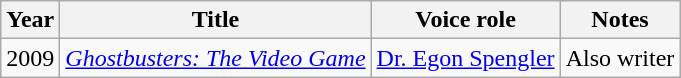<table class="wikitable">
<tr>
<th>Year</th>
<th>Title</th>
<th>Voice role</th>
<th>Notes</th>
</tr>
<tr>
<td>2009</td>
<td><em><a href='#'>Ghostbusters: The Video Game</a></em></td>
<td><a href='#'>Dr. Egon Spengler</a></td>
<td>Also writer</td>
</tr>
</table>
